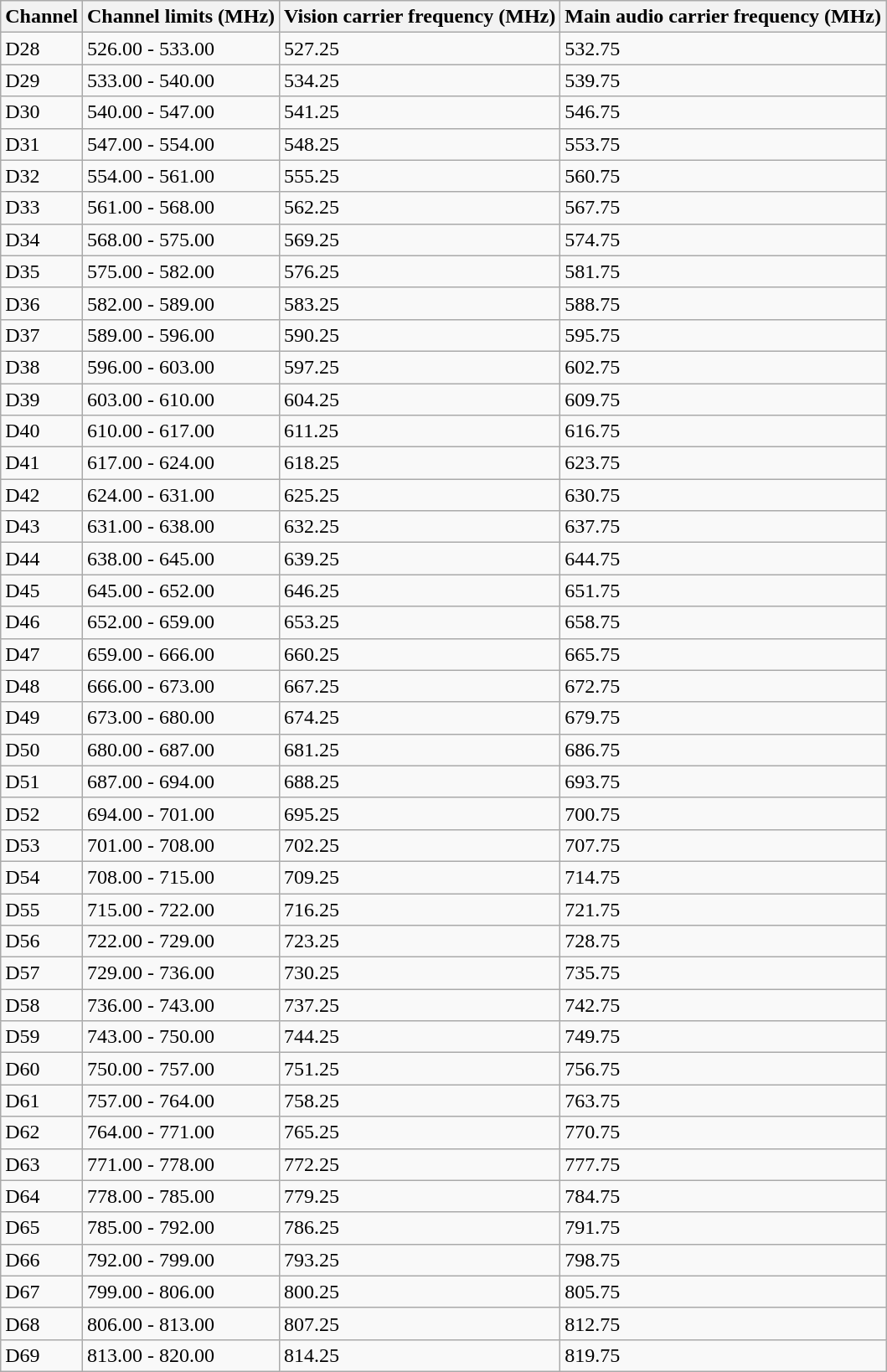<table class="wikitable">
<tr>
<th>Channel</th>
<th>Channel limits (MHz)</th>
<th>Vision carrier frequency (MHz)</th>
<th>Main audio carrier frequency (MHz)</th>
</tr>
<tr>
<td>D28</td>
<td>526.00 - 533.00</td>
<td>527.25</td>
<td>532.75</td>
</tr>
<tr>
<td>D29</td>
<td>533.00 - 540.00</td>
<td>534.25</td>
<td>539.75</td>
</tr>
<tr>
<td>D30</td>
<td>540.00 - 547.00</td>
<td>541.25</td>
<td>546.75</td>
</tr>
<tr>
<td>D31</td>
<td>547.00 - 554.00</td>
<td>548.25</td>
<td>553.75</td>
</tr>
<tr>
<td>D32</td>
<td>554.00 - 561.00</td>
<td>555.25</td>
<td>560.75</td>
</tr>
<tr>
<td>D33</td>
<td>561.00 - 568.00</td>
<td>562.25</td>
<td>567.75</td>
</tr>
<tr>
<td>D34</td>
<td>568.00 - 575.00</td>
<td>569.25</td>
<td>574.75</td>
</tr>
<tr>
<td>D35</td>
<td>575.00 - 582.00</td>
<td>576.25</td>
<td>581.75</td>
</tr>
<tr>
<td>D36</td>
<td>582.00 - 589.00</td>
<td>583.25</td>
<td>588.75</td>
</tr>
<tr>
<td>D37</td>
<td>589.00 - 596.00</td>
<td>590.25</td>
<td>595.75</td>
</tr>
<tr>
<td>D38</td>
<td>596.00 - 603.00</td>
<td>597.25</td>
<td>602.75</td>
</tr>
<tr>
<td>D39</td>
<td>603.00 - 610.00</td>
<td>604.25</td>
<td>609.75</td>
</tr>
<tr>
<td>D40</td>
<td>610.00 - 617.00</td>
<td>611.25</td>
<td>616.75</td>
</tr>
<tr>
<td>D41</td>
<td>617.00 - 624.00</td>
<td>618.25</td>
<td>623.75</td>
</tr>
<tr>
<td>D42</td>
<td>624.00 - 631.00</td>
<td>625.25</td>
<td>630.75</td>
</tr>
<tr>
<td>D43</td>
<td>631.00 - 638.00</td>
<td>632.25</td>
<td>637.75</td>
</tr>
<tr>
<td>D44</td>
<td>638.00 - 645.00</td>
<td>639.25</td>
<td>644.75</td>
</tr>
<tr>
<td>D45</td>
<td>645.00 - 652.00</td>
<td>646.25</td>
<td>651.75</td>
</tr>
<tr>
<td>D46</td>
<td>652.00 - 659.00</td>
<td>653.25</td>
<td>658.75</td>
</tr>
<tr>
<td>D47</td>
<td>659.00 - 666.00</td>
<td>660.25</td>
<td>665.75</td>
</tr>
<tr>
<td>D48</td>
<td>666.00 - 673.00</td>
<td>667.25</td>
<td>672.75</td>
</tr>
<tr>
<td>D49</td>
<td>673.00 - 680.00</td>
<td>674.25</td>
<td>679.75</td>
</tr>
<tr>
<td>D50</td>
<td>680.00 - 687.00</td>
<td>681.25</td>
<td>686.75</td>
</tr>
<tr>
<td>D51</td>
<td>687.00 - 694.00</td>
<td>688.25</td>
<td>693.75</td>
</tr>
<tr>
<td>D52</td>
<td>694.00 - 701.00</td>
<td>695.25</td>
<td>700.75</td>
</tr>
<tr>
<td>D53</td>
<td>701.00 - 708.00</td>
<td>702.25</td>
<td>707.75</td>
</tr>
<tr>
<td>D54</td>
<td>708.00 - 715.00</td>
<td>709.25</td>
<td>714.75</td>
</tr>
<tr>
<td>D55</td>
<td>715.00 - 722.00</td>
<td>716.25</td>
<td>721.75</td>
</tr>
<tr>
<td>D56</td>
<td>722.00 - 729.00</td>
<td>723.25</td>
<td>728.75</td>
</tr>
<tr>
<td>D57</td>
<td>729.00 - 736.00</td>
<td>730.25</td>
<td>735.75</td>
</tr>
<tr>
<td>D58</td>
<td>736.00 - 743.00</td>
<td>737.25</td>
<td>742.75</td>
</tr>
<tr>
<td>D59</td>
<td>743.00 - 750.00</td>
<td>744.25</td>
<td>749.75</td>
</tr>
<tr>
<td>D60</td>
<td>750.00 - 757.00</td>
<td>751.25</td>
<td>756.75</td>
</tr>
<tr>
<td>D61</td>
<td>757.00 - 764.00</td>
<td>758.25</td>
<td>763.75</td>
</tr>
<tr>
<td>D62</td>
<td>764.00 - 771.00</td>
<td>765.25</td>
<td>770.75</td>
</tr>
<tr>
<td>D63</td>
<td>771.00 - 778.00</td>
<td>772.25</td>
<td>777.75</td>
</tr>
<tr>
<td>D64</td>
<td>778.00 - 785.00</td>
<td>779.25</td>
<td>784.75</td>
</tr>
<tr>
<td>D65</td>
<td>785.00 - 792.00</td>
<td>786.25</td>
<td>791.75</td>
</tr>
<tr>
<td>D66</td>
<td>792.00 - 799.00</td>
<td>793.25</td>
<td>798.75</td>
</tr>
<tr>
<td>D67</td>
<td>799.00 - 806.00</td>
<td>800.25</td>
<td>805.75</td>
</tr>
<tr>
<td>D68</td>
<td>806.00 - 813.00</td>
<td>807.25</td>
<td>812.75</td>
</tr>
<tr>
<td>D69</td>
<td>813.00 - 820.00</td>
<td>814.25</td>
<td>819.75</td>
</tr>
</table>
